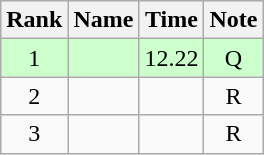<table class="wikitable sortable" style="text-align:center;">
<tr>
<th>Rank</th>
<th>Name</th>
<th>Time</th>
<th>Note</th>
</tr>
<tr style="background-color:#ccffcc;">
<td>1</td>
<td style="text-align:left;"></td>
<td>12.22</td>
<td>Q</td>
</tr>
<tr>
<td>2</td>
<td style="text-align:left;"></td>
<td></td>
<td>R</td>
</tr>
<tr>
<td>3</td>
<td style="text-align:left;"></td>
<td></td>
<td>R</td>
</tr>
</table>
